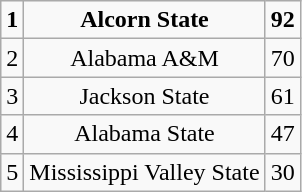<table class="wikitable" style="display: inline-table;">
<tr align="center">
<td><strong>1</strong></td>
<td><strong>Alcorn State</strong></td>
<td><strong>92</strong></td>
</tr>
<tr align="center">
<td>2</td>
<td>Alabama A&M</td>
<td>70</td>
</tr>
<tr align="center">
<td>3</td>
<td>Jackson State</td>
<td>61</td>
</tr>
<tr align="center">
<td>4</td>
<td>Alabama State</td>
<td>47</td>
</tr>
<tr align="center">
<td>5</td>
<td>Mississippi Valley State</td>
<td>30</td>
</tr>
</table>
